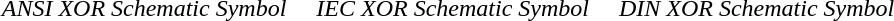<table style="margin:auto; text-align:center;">
<tr>
<td></td>
<td></td>
<td></td>
<td></td>
<td></td>
</tr>
<tr>
<td><em>ANSI XOR Schematic Symbol</em>   </td>
<td></td>
<td><em>IEC XOR Schematic Symbol</em>   </td>
<td></td>
<td><em>DIN XOR Schematic Symbol</em></td>
</tr>
</table>
